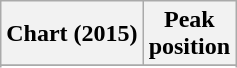<table class="wikitable sortable plainrowheaders" style="text-align:center">
<tr>
<th scope="col">Chart (2015)</th>
<th scope="col">Peak<br> position</th>
</tr>
<tr>
</tr>
<tr>
</tr>
<tr>
</tr>
<tr>
</tr>
<tr>
</tr>
<tr>
</tr>
</table>
